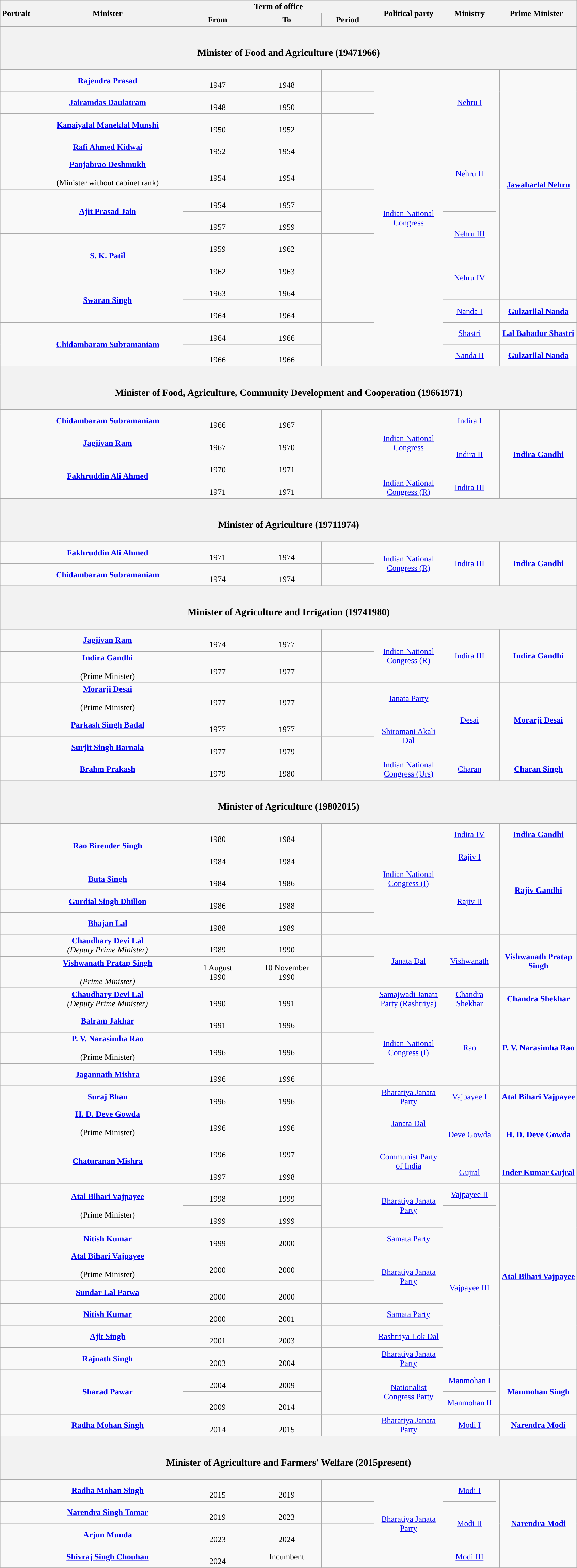<table class="wikitable" style="text-align:center">
<tr>
<th rowspan="2" colspan="2">Portrait</th>
<th rowspan="2" style="width:18em">Minister<br></th>
<th colspan="3">Term of office</th>
<th rowspan="2" style="width:8em">Political party</th>
<th rowspan="2" style="width:6em">Ministry</th>
<th rowspan="2" colspan="2">Prime Minister</th>
</tr>
<tr>
<th style="width:8em">From</th>
<th style="width:8em">To</th>
<th style="width:6em">Period</th>
</tr>
<tr>
<th colspan="10"><br><h3>Minister of Food and Agriculture (19471966)</h3></th>
</tr>
<tr>
<td></td>
<td></td>
<td><strong><a href='#'>Rajendra Prasad</a></strong><br></td>
<td><br>1947</td>
<td><br>1948</td>
<td><strong></strong></td>
<td rowspan="13"><a href='#'>Indian National Congress</a></td>
<td rowspan="3"><a href='#'>Nehru I</a></td>
<td rowspan="10"></td>
<td rowspan="10"><strong><a href='#'>Jawaharlal Nehru</a></strong></td>
</tr>
<tr>
<td></td>
<td></td>
<td><strong><a href='#'>Jairamdas Daulatram</a></strong><br></td>
<td><br>1948</td>
<td><br>1950</td>
<td><strong></strong></td>
</tr>
<tr>
<td></td>
<td></td>
<td><strong><a href='#'>Kanaiyalal Maneklal Munshi</a></strong><br></td>
<td><br>1950</td>
<td><br>1952</td>
<td><strong></strong></td>
</tr>
<tr>
<td></td>
<td></td>
<td><strong><a href='#'>Rafi Ahmed Kidwai</a></strong><br></td>
<td><br>1952</td>
<td><br>1954<br></td>
<td><strong></strong></td>
<td rowspan="3"><a href='#'>Nehru II</a></td>
</tr>
<tr>
<td></td>
<td></td>
<td><strong><a href='#'>Panjabrao Deshmukh</a></strong><br><br>(Minister without cabinet rank)</td>
<td><br>1954</td>
<td><br>1954</td>
<td><strong></strong></td>
</tr>
<tr>
<td rowspan="2"></td>
<td rowspan="2"></td>
<td rowspan="2"><strong><a href='#'>Ajit Prasad Jain</a></strong><br></td>
<td><br>1954</td>
<td><br>1957</td>
<td rowspan="2"><strong></strong></td>
</tr>
<tr>
<td><br>1957</td>
<td><br>1959</td>
<td rowspan="2"><a href='#'>Nehru III</a></td>
</tr>
<tr>
<td rowspan="2"></td>
<td rowspan="2"></td>
<td rowspan="2"><strong><a href='#'>S. K. Patil</a></strong><br></td>
<td><br>1959</td>
<td><br>1962</td>
<td rowspan="2"><strong></strong></td>
</tr>
<tr>
<td><br>1962</td>
<td><br>1963</td>
<td rowspan="2"><a href='#'>Nehru IV</a></td>
</tr>
<tr>
<td rowspan="2"></td>
<td rowspan="2"></td>
<td rowspan="2"><strong><a href='#'>Swaran Singh</a></strong><br></td>
<td><br>1963</td>
<td><br>1964</td>
<td rowspan="2"><strong></strong></td>
</tr>
<tr>
<td><br>1964</td>
<td><br>1964</td>
<td><a href='#'>Nanda I</a></td>
<td></td>
<td><strong><a href='#'>Gulzarilal Nanda</a></strong></td>
</tr>
<tr>
<td rowspan="2"></td>
<td rowspan="2"></td>
<td rowspan="2"><strong><a href='#'>Chidambaram Subramaniam</a></strong><br></td>
<td><br>1964</td>
<td><br>1966</td>
<td rowspan="2"><strong></strong></td>
<td><a href='#'>Shastri</a></td>
<td></td>
<td><strong><a href='#'>Lal Bahadur Shastri</a></strong></td>
</tr>
<tr>
<td><br>1966</td>
<td><br>1966</td>
<td><a href='#'>Nanda II</a></td>
<td></td>
<td><strong><a href='#'>Gulzarilal Nanda</a></strong></td>
</tr>
<tr>
<th colspan="10"><br><h3>Minister of Food, Agriculture, Community Development and Cooperation (19661971)</h3></th>
</tr>
<tr>
<td></td>
<td></td>
<td><strong><a href='#'>Chidambaram Subramaniam</a></strong><br></td>
<td><br>1966</td>
<td><br>1967</td>
<td><strong></strong></td>
<td rowspan="3"><a href='#'>Indian National Congress</a></td>
<td><a href='#'>Indira I</a></td>
<td rowspan="3"></td>
<td rowspan="4"><strong><a href='#'>Indira Gandhi</a></strong></td>
</tr>
<tr>
<td></td>
<td></td>
<td><strong><a href='#'>Jagjivan Ram</a></strong><br></td>
<td><br>1967</td>
<td><br>1970</td>
<td><strong></strong></td>
<td rowspan="2"><a href='#'>Indira II</a></td>
</tr>
<tr>
<td></td>
<td rowspan="2"></td>
<td rowspan="2"><strong><a href='#'>Fakhruddin Ali Ahmed</a></strong><br></td>
<td><br>1970</td>
<td><br>1971</td>
<td rowspan="2"><strong></strong></td>
</tr>
<tr>
<td></td>
<td><br>1971</td>
<td><br>1971</td>
<td><a href='#'>Indian National Congress (R)</a></td>
<td><a href='#'>Indira III</a></td>
<td></td>
</tr>
<tr>
<th colspan="10"><br><h3>Minister of Agriculture (19711974)</h3></th>
</tr>
<tr>
<td></td>
<td></td>
<td><strong><a href='#'>Fakhruddin Ali Ahmed</a></strong><br></td>
<td><br>1971</td>
<td><br>1974</td>
<td><strong></strong></td>
<td rowspan="2"><a href='#'>Indian National Congress (R)</a></td>
<td rowspan="2"><a href='#'>Indira III</a></td>
<td rowspan="2"></td>
<td rowspan="2"><strong><a href='#'>Indira Gandhi</a></strong></td>
</tr>
<tr>
<td></td>
<td></td>
<td><strong><a href='#'>Chidambaram Subramaniam</a></strong><br></td>
<td><br>1974</td>
<td><br>1974</td>
<td><strong></strong></td>
</tr>
<tr>
<th colspan="10"><br><h3>Minister of Agriculture and Irrigation (19741980)</h3></th>
</tr>
<tr>
<td></td>
<td></td>
<td><strong><a href='#'>Jagjivan Ram</a></strong><br></td>
<td><br>1974</td>
<td><br>1977</td>
<td><strong></strong></td>
<td rowspan="2"><a href='#'>Indian National Congress (R)</a></td>
<td rowspan="2"><a href='#'>Indira III</a></td>
<td rowspan="2"></td>
<td rowspan="2" style="width:9em"><strong><a href='#'>Indira Gandhi</a></strong></td>
</tr>
<tr>
<td></td>
<td></td>
<td><strong><a href='#'>Indira Gandhi</a></strong><br><br>(Prime Minister)</td>
<td><br>1977</td>
<td><br>1977</td>
<td><strong></strong></td>
</tr>
<tr>
<td></td>
<td></td>
<td><strong><a href='#'>Morarji Desai</a></strong><br><br>(Prime Minister)</td>
<td><br>1977</td>
<td><br>1977</td>
<td><strong></strong></td>
<td><a href='#'>Janata Party</a></td>
<td rowspan="3"><a href='#'>Desai</a></td>
<td rowspan="3"></td>
<td rowspan="3"><strong><a href='#'>Morarji Desai</a></strong></td>
</tr>
<tr>
<td></td>
<td></td>
<td><strong><a href='#'>Parkash Singh Badal</a></strong><br></td>
<td><br>1977</td>
<td><br>1977</td>
<td><strong></strong></td>
<td rowspan="2"><a href='#'>Shiromani Akali Dal</a></td>
</tr>
<tr>
<td></td>
<td></td>
<td><strong><a href='#'>Surjit Singh Barnala</a></strong><br></td>
<td><br>1977</td>
<td><br>1979</td>
<td><strong></strong></td>
</tr>
<tr>
<td></td>
<td></td>
<td><strong><a href='#'>Brahm Prakash</a></strong><br></td>
<td><br>1979</td>
<td><br>1980</td>
<td><strong></strong></td>
<td><a href='#'>Indian National Congress (Urs)</a></td>
<td><a href='#'>Charan</a></td>
<td></td>
<td><strong><a href='#'>Charan Singh</a></strong></td>
</tr>
<tr>
<th colspan="10"><br><h3>Minister of Agriculture (19802015)</h3></th>
</tr>
<tr>
<td rowspan="2"></td>
<td rowspan="2"></td>
<td rowspan="2"><strong><a href='#'>Rao Birender Singh</a></strong><br></td>
<td><br>1980</td>
<td><br>1984</td>
<td rowspan="2"><strong></strong></td>
<td rowspan="5"><a href='#'>Indian National Congress (I)</a></td>
<td><a href='#'>Indira IV</a></td>
<td></td>
<td><strong><a href='#'>Indira Gandhi</a></strong></td>
</tr>
<tr>
<td><br>1984</td>
<td><br>1984</td>
<td><a href='#'>Rajiv I</a></td>
<td rowspan="4"></td>
<td rowspan="4"><strong><a href='#'>Rajiv Gandhi</a></strong></td>
</tr>
<tr>
<td></td>
<td></td>
<td><strong><a href='#'>Buta Singh</a></strong><br></td>
<td><br>1984</td>
<td><br>1986</td>
<td><strong></strong></td>
<td rowspan="3"><a href='#'>Rajiv II</a></td>
</tr>
<tr>
<td></td>
<td></td>
<td><strong><a href='#'>Gurdial Singh Dhillon</a></strong><br></td>
<td><br>1986</td>
<td><br>1988</td>
<td><strong></strong></td>
</tr>
<tr>
<td></td>
<td></td>
<td><strong><a href='#'>Bhajan Lal</a></strong><br></td>
<td><br>1988</td>
<td><br>1989</td>
<td><strong></strong></td>
</tr>
<tr>
<td style="background:"></td>
<td></td>
<td><strong><a href='#'>Chaudhary Devi Lal</a></strong><br><em>(Deputy Prime Minister)</em></td>
<td><br>1989</td>
<td><br>1990</td>
<td><strong></strong></td>
<td rowspan="2"><a href='#'>Janata Dal</a></td>
<td rowspan="2"><a href='#'>Vishwanath</a></td>
<td rowspan="2" style="background:"></td>
<td rowspan="2"><strong><a href='#'>Vishwanath Pratap Singh</a></strong></td>
</tr>
<tr>
<td style="background:"></td>
<td></td>
<td><strong><a href='#'>Vishwanath Pratap Singh</a></strong><br><br><em>(Prime Minister)</em></td>
<td>1 August<br>1990</td>
<td>10 November<br>1990</td>
<td><strong></strong></td>
</tr>
<tr>
<td></td>
<td></td>
<td><strong><a href='#'>Chaudhary Devi Lal</a></strong><br><em>(Deputy Prime Minister)</em></td>
<td><br>1990</td>
<td><br>1991</td>
<td><strong></strong></td>
<td><a href='#'>Samajwadi Janata Party (Rashtriya)</a></td>
<td><a href='#'>Chandra Shekhar</a></td>
<td></td>
<td><strong><a href='#'>Chandra Shekhar</a></strong></td>
</tr>
<tr>
<td></td>
<td></td>
<td><strong><a href='#'>Balram Jakhar</a></strong><br></td>
<td><br>1991</td>
<td><br>1996</td>
<td><strong></strong></td>
<td rowspan="3"><a href='#'>Indian National Congress (I)</a></td>
<td rowspan="3"><a href='#'>Rao</a></td>
<td rowspan="3"></td>
<td rowspan="3"><strong><a href='#'>P. V. Narasimha Rao</a></strong></td>
</tr>
<tr>
<td></td>
<td></td>
<td><strong><a href='#'>P. V. Narasimha Rao</a></strong><br><br>(Prime Minister)</td>
<td><br>1996</td>
<td><br>1996</td>
<td><strong></strong></td>
</tr>
<tr>
<td></td>
<td></td>
<td><strong><a href='#'>Jagannath Mishra</a></strong><br></td>
<td><br>1996</td>
<td><br>1996</td>
<td><strong></strong></td>
</tr>
<tr>
<td></td>
<td></td>
<td><strong><a href='#'>Suraj Bhan</a></strong><br></td>
<td><br>1996</td>
<td><br>1996</td>
<td><strong></strong></td>
<td><a href='#'>Bharatiya Janata Party</a></td>
<td><a href='#'>Vajpayee I</a></td>
<td></td>
<td><strong><a href='#'>Atal Bihari Vajpayee</a></strong></td>
</tr>
<tr>
<td style="background:"></td>
<td></td>
<td><strong><a href='#'>H. D. Deve Gowda</a></strong><br><br>(Prime Minister)</td>
<td><br>1996</td>
<td><br>1996</td>
<td><strong></strong></td>
<td><a href='#'>Janata Dal</a></td>
<td rowspan="2"><a href='#'>Deve Gowda</a></td>
<td rowspan="2"></td>
<td rowspan="2"><strong><a href='#'>H. D. Deve Gowda</a></strong></td>
</tr>
<tr>
<td rowspan="2"></td>
<td rowspan="2"></td>
<td rowspan="2"><strong><a href='#'>Chaturanan Mishra</a></strong><br></td>
<td><br>1996</td>
<td><br>1997</td>
<td rowspan="2"><strong></strong></td>
<td rowspan="2"><a href='#'>Communist Party of India</a></td>
</tr>
<tr>
<td><br>1997</td>
<td><br>1998</td>
<td><a href='#'>Gujral</a></td>
<td></td>
<td><strong><a href='#'>Inder Kumar Gujral</a></strong></td>
</tr>
<tr>
<td rowspan="2"></td>
<td rowspan="2"></td>
<td rowspan="2"><strong><a href='#'>Atal Bihari Vajpayee</a></strong><br><br>(Prime Minister)</td>
<td><br>1998</td>
<td><br>1999</td>
<td rowspan="2"><strong></strong></td>
<td rowspan="2"><a href='#'>Bharatiya Janata Party</a></td>
<td><a href='#'>Vajpayee II</a></td>
<td rowspan="8"></td>
<td rowspan="8"><strong><a href='#'>Atal Bihari Vajpayee</a></strong></td>
</tr>
<tr>
<td><br>1999</td>
<td><br>1999</td>
<td rowspan="7"><a href='#'>Vajpayee III</a></td>
</tr>
<tr>
<td></td>
<td></td>
<td><strong><a href='#'>Nitish Kumar</a></strong><br></td>
<td><br>1999</td>
<td><br>2000</td>
<td><strong></strong></td>
<td><a href='#'>Samata Party</a></td>
</tr>
<tr>
<td></td>
<td></td>
<td><strong><a href='#'>Atal Bihari Vajpayee</a></strong><br><br>(Prime Minister)</td>
<td><br>2000</td>
<td><br>2000</td>
<td><strong></strong></td>
<td rowspan="2"><a href='#'>Bharatiya Janata Party</a></td>
</tr>
<tr>
<td></td>
<td></td>
<td><strong><a href='#'>Sundar Lal Patwa</a></strong><br></td>
<td><br>2000</td>
<td><br>2000</td>
<td><strong></strong></td>
</tr>
<tr>
<td></td>
<td></td>
<td><strong><a href='#'>Nitish Kumar</a></strong><br></td>
<td><br>2000</td>
<td><br>2001</td>
<td><strong></strong></td>
<td><a href='#'>Samata Party</a></td>
</tr>
<tr>
<td style="background:"></td>
<td></td>
<td><strong><a href='#'>Ajit Singh</a></strong><br></td>
<td><br>2001</td>
<td><br>2003</td>
<td><strong></strong></td>
<td><a href='#'>Rashtriya Lok Dal</a></td>
</tr>
<tr>
<td></td>
<td></td>
<td><strong><a href='#'>Rajnath Singh</a></strong><br></td>
<td><br>2003</td>
<td><br>2004</td>
<td><strong></strong></td>
<td><a href='#'>Bharatiya Janata Party</a></td>
</tr>
<tr>
<td rowspan="2"></td>
<td rowspan="2"></td>
<td rowspan="2"><strong><a href='#'>Sharad Pawar</a></strong><br></td>
<td><br>2004</td>
<td><br>2009</td>
<td rowspan="2"><strong></strong></td>
<td rowspan="2"><a href='#'>Nationalist Congress Party</a></td>
<td><a href='#'>Manmohan I</a></td>
<td rowspan="2"></td>
<td rowspan="2"><strong><a href='#'>Manmohan Singh</a></strong></td>
</tr>
<tr>
<td><br>2009</td>
<td><br>2014</td>
<td><a href='#'>Manmohan II</a></td>
</tr>
<tr>
<td></td>
<td></td>
<td><strong><a href='#'>Radha Mohan Singh</a></strong><br></td>
<td><br>2014</td>
<td><br>2015</td>
<td><strong></strong></td>
<td><a href='#'>Bharatiya Janata Party</a></td>
<td><a href='#'>Modi I</a></td>
<td></td>
<td><strong><a href='#'>Narendra Modi</a></strong></td>
</tr>
<tr>
<th colspan="10"><br><h3>Minister of Agriculture and Farmers' Welfare (2015present)</h3></th>
</tr>
<tr>
<td></td>
<td></td>
<td><strong><a href='#'>Radha Mohan Singh</a></strong><br></td>
<td><br>2015</td>
<td><br>2019</td>
<td><strong></strong></td>
<td rowspan="4"><a href='#'>Bharatiya Janata Party</a></td>
<td><a href='#'>Modi I</a></td>
<td rowspan="4"></td>
<td rowspan="4"><strong><a href='#'>Narendra Modi</a></strong></td>
</tr>
<tr>
<td></td>
<td></td>
<td><strong><a href='#'>Narendra Singh Tomar</a></strong><br></td>
<td><br>2019</td>
<td><br>2023</td>
<td><strong></strong></td>
<td rowspan="2"><a href='#'>Modi II</a></td>
</tr>
<tr>
<td></td>
<td></td>
<td><strong><a href='#'>Arjun Munda</a></strong><br></td>
<td><br>2023</td>
<td><br>2024</td>
<td><strong></strong></td>
</tr>
<tr>
<td></td>
<td></td>
<td><strong><a href='#'>Shivraj Singh Chouhan</a></strong><br></td>
<td><br>2024</td>
<td>Incumbent</td>
<td><strong></strong></td>
<td><a href='#'>Modi III</a></td>
</tr>
<tr>
</tr>
</table>
